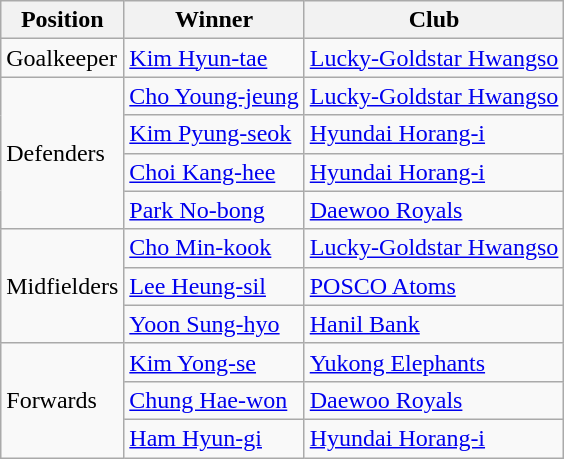<table class="wikitable">
<tr>
<th>Position</th>
<th>Winner</th>
<th>Club</th>
</tr>
<tr>
<td>Goalkeeper</td>
<td> <a href='#'>Kim Hyun-tae</a></td>
<td><a href='#'>Lucky-Goldstar Hwangso</a></td>
</tr>
<tr>
<td rowspan="4">Defenders</td>
<td> <a href='#'>Cho Young-jeung</a></td>
<td><a href='#'>Lucky-Goldstar Hwangso</a></td>
</tr>
<tr>
<td> <a href='#'>Kim Pyung-seok</a></td>
<td><a href='#'>Hyundai Horang-i</a></td>
</tr>
<tr>
<td> <a href='#'>Choi Kang-hee</a></td>
<td><a href='#'>Hyundai Horang-i</a></td>
</tr>
<tr>
<td> <a href='#'>Park No-bong</a></td>
<td><a href='#'>Daewoo Royals</a></td>
</tr>
<tr>
<td rowspan="3">Midfielders</td>
<td> <a href='#'>Cho Min-kook</a></td>
<td><a href='#'>Lucky-Goldstar Hwangso</a></td>
</tr>
<tr>
<td> <a href='#'>Lee Heung-sil</a></td>
<td><a href='#'>POSCO Atoms</a></td>
</tr>
<tr>
<td> <a href='#'>Yoon Sung-hyo</a></td>
<td><a href='#'>Hanil Bank</a></td>
</tr>
<tr>
<td rowspan="3">Forwards</td>
<td> <a href='#'>Kim Yong-se</a></td>
<td><a href='#'>Yukong Elephants</a></td>
</tr>
<tr>
<td> <a href='#'>Chung Hae-won</a></td>
<td><a href='#'>Daewoo Royals</a></td>
</tr>
<tr>
<td> <a href='#'>Ham Hyun-gi</a></td>
<td><a href='#'>Hyundai Horang-i</a></td>
</tr>
</table>
